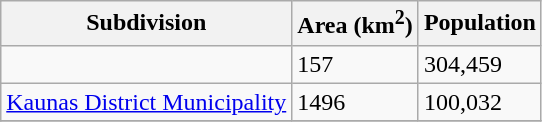<table class="wikitable">
<tr>
<th>Subdivision</th>
<th>Area (km<sup>2</sup>)</th>
<th>Population</th>
</tr>
<tr>
<td></td>
<td>157</td>
<td>304,459</td>
</tr>
<tr>
<td><a href='#'>Kaunas District Municipality</a></td>
<td>1496</td>
<td>100,032</td>
</tr>
<tr>
</tr>
</table>
